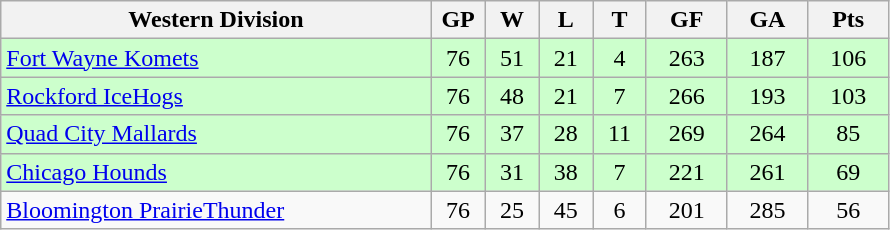<table class="wikitable">
<tr>
<th width="40%" bgcolor="#e0e0e0">Western Division</th>
<th width="5%" bgcolor="#e0e0e0">GP</th>
<th width="5%" bgcolor="#e0e0e0">W</th>
<th width="5%" bgcolor="#e0e0e0">L</th>
<th width="5%" bgcolor="#e0e0e0">T</th>
<th width="7.5%" bgcolor="#e0e0e0">GF</th>
<th width="7.5%" bgcolor="#e0e0e0">GA</th>
<th width="7.5%" bgcolor="#e0e0e0">Pts</th>
</tr>
<tr align="center" bgcolor="#CCFFCC">
<td align="left"><a href='#'>Fort Wayne Komets</a></td>
<td>76</td>
<td>51</td>
<td>21</td>
<td>4</td>
<td>263</td>
<td>187</td>
<td>106</td>
</tr>
<tr align="center" bgcolor="#CCFFCC">
<td align="left"><a href='#'>Rockford IceHogs</a></td>
<td>76</td>
<td>48</td>
<td>21</td>
<td>7</td>
<td>266</td>
<td>193</td>
<td>103</td>
</tr>
<tr align="center" bgcolor="#CCFFCC">
<td align="left"><a href='#'>Quad City Mallards</a></td>
<td>76</td>
<td>37</td>
<td>28</td>
<td>11</td>
<td>269</td>
<td>264</td>
<td>85</td>
</tr>
<tr align="center" bgcolor="#CCFFCC">
<td align="left"><a href='#'>Chicago Hounds</a></td>
<td>76</td>
<td>31</td>
<td>38</td>
<td>7</td>
<td>221</td>
<td>261</td>
<td>69</td>
</tr>
<tr align="center">
<td align="left"><a href='#'>Bloomington PrairieThunder</a></td>
<td>76</td>
<td>25</td>
<td>45</td>
<td>6</td>
<td>201</td>
<td>285</td>
<td>56</td>
</tr>
</table>
